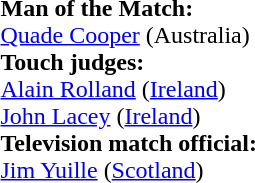<table width=100% style="font-size: 100%">
<tr>
<td><br><strong>Man of the Match:</strong>
<br><a href='#'>Quade Cooper</a> (Australia)<br><strong>Touch judges:</strong>
<br><a href='#'>Alain Rolland</a> (<a href='#'>Ireland</a>)
<br><a href='#'>John Lacey</a> (<a href='#'>Ireland</a>)
<br><strong>Television match official:</strong>
<br><a href='#'>Jim Yuille</a> (<a href='#'>Scotland</a>)</td>
</tr>
</table>
